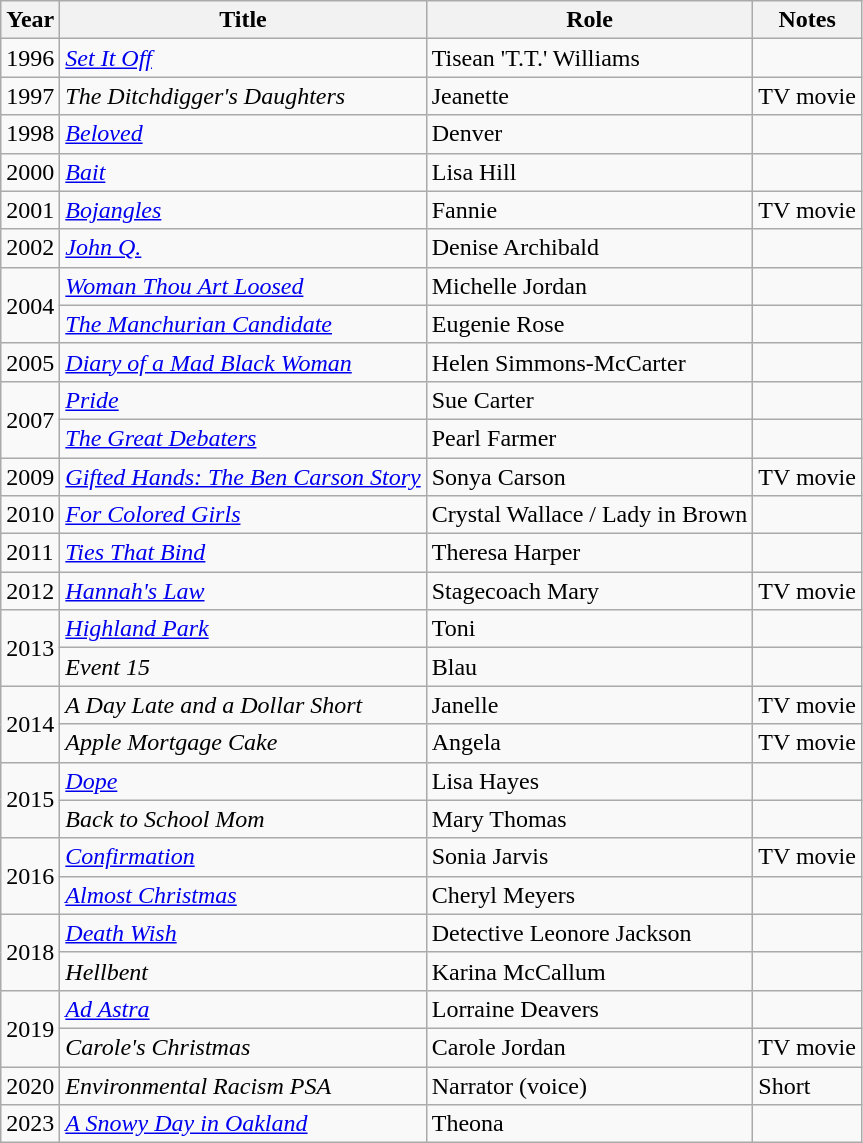<table class="wikitable sortable">
<tr>
<th>Year</th>
<th>Title</th>
<th>Role</th>
<th>Notes</th>
</tr>
<tr>
<td>1996</td>
<td><em><a href='#'>Set It Off</a></em></td>
<td>Tisean 'T.T.' Williams</td>
<td></td>
</tr>
<tr>
<td>1997</td>
<td><em>The Ditchdigger's Daughters</em></td>
<td>Jeanette</td>
<td>TV movie</td>
</tr>
<tr>
<td>1998</td>
<td><em><a href='#'>Beloved</a></em></td>
<td>Denver</td>
<td></td>
</tr>
<tr>
<td>2000</td>
<td><em><a href='#'>Bait</a></em></td>
<td>Lisa Hill</td>
<td></td>
</tr>
<tr>
<td>2001</td>
<td><em><a href='#'>Bojangles</a></em></td>
<td>Fannie</td>
<td>TV movie</td>
</tr>
<tr>
<td>2002</td>
<td><em><a href='#'>John Q.</a></em></td>
<td>Denise Archibald</td>
<td></td>
</tr>
<tr>
<td rowspan=2>2004</td>
<td><em><a href='#'>Woman Thou Art Loosed</a></em></td>
<td>Michelle Jordan</td>
<td></td>
</tr>
<tr>
<td><em><a href='#'>The Manchurian Candidate</a></em></td>
<td>Eugenie Rose</td>
<td></td>
</tr>
<tr>
<td>2005</td>
<td><em><a href='#'>Diary of a Mad Black Woman</a></em></td>
<td>Helen Simmons-McCarter</td>
<td></td>
</tr>
<tr>
<td rowspan=2>2007</td>
<td><em><a href='#'>Pride</a></em></td>
<td>Sue Carter</td>
<td></td>
</tr>
<tr>
<td><em><a href='#'>The Great Debaters</a></em></td>
<td>Pearl Farmer</td>
<td></td>
</tr>
<tr>
<td>2009</td>
<td><em><a href='#'>Gifted Hands: The Ben Carson Story</a></em></td>
<td>Sonya Carson</td>
<td>TV movie</td>
</tr>
<tr>
<td>2010</td>
<td><em><a href='#'>For Colored Girls</a></em></td>
<td>Crystal Wallace / Lady in Brown</td>
<td></td>
</tr>
<tr>
<td>2011</td>
<td><em><a href='#'>Ties That Bind</a></em></td>
<td>Theresa Harper</td>
<td></td>
</tr>
<tr>
<td>2012</td>
<td><em><a href='#'>Hannah's Law</a></em></td>
<td>Stagecoach Mary</td>
<td>TV movie</td>
</tr>
<tr>
<td rowspan=2>2013</td>
<td><em><a href='#'>Highland Park</a></em></td>
<td>Toni</td>
<td></td>
</tr>
<tr>
<td><em>Event 15</em></td>
<td>Blau</td>
<td></td>
</tr>
<tr>
<td rowspan=2>2014</td>
<td><em>A Day Late and a Dollar Short</em></td>
<td>Janelle</td>
<td>TV movie</td>
</tr>
<tr>
<td><em>Apple Mortgage Cake</em></td>
<td>Angela</td>
<td>TV movie</td>
</tr>
<tr>
<td rowspan=2>2015</td>
<td><em><a href='#'>Dope</a></em></td>
<td>Lisa Hayes</td>
<td></td>
</tr>
<tr>
<td><em>Back to School Mom</em></td>
<td>Mary Thomas</td>
<td></td>
</tr>
<tr>
<td rowspan=2>2016</td>
<td><em><a href='#'>Confirmation</a></em></td>
<td>Sonia Jarvis</td>
<td>TV movie</td>
</tr>
<tr>
<td><em><a href='#'>Almost Christmas</a></em></td>
<td>Cheryl Meyers</td>
<td></td>
</tr>
<tr>
<td rowspan=2>2018</td>
<td><em><a href='#'>Death Wish</a></em></td>
<td>Detective Leonore Jackson</td>
<td></td>
</tr>
<tr>
<td><em>Hellbent</em></td>
<td>Karina McCallum</td>
<td></td>
</tr>
<tr>
<td rowspan=2>2019</td>
<td><em><a href='#'>Ad Astra</a></em></td>
<td>Lorraine Deavers</td>
<td></td>
</tr>
<tr>
<td><em>Carole's Christmas</em></td>
<td>Carole Jordan</td>
<td>TV movie</td>
</tr>
<tr>
<td>2020</td>
<td><em>Environmental Racism PSA</em></td>
<td>Narrator (voice)</td>
<td>Short</td>
</tr>
<tr>
<td>2023</td>
<td><em><a href='#'>A Snowy Day in Oakland</a></em></td>
<td>Theona</td>
<td></td>
</tr>
</table>
